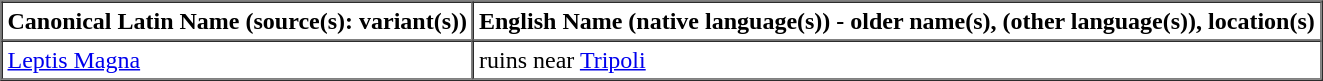<table border="1" cellspacing="0" cellpadding="3">
<tr>
<th>Canonical Latin Name (source(s): variant(s))</th>
<th>English Name (native language(s)) - older name(s), (other language(s)), location(s)</th>
</tr>
<tr>
<td><a href='#'>Leptis Magna</a></td>
<td>ruins near <a href='#'>Tripoli</a></td>
</tr>
</table>
